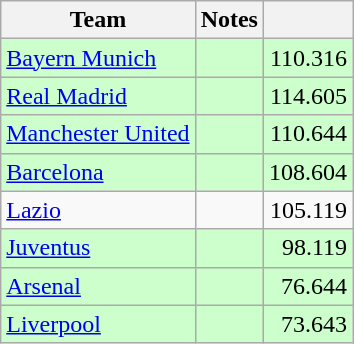<table class="wikitable" style="float:left; margin-right:1em">
<tr>
<th>Team</th>
<th>Notes</th>
<th></th>
</tr>
<tr bgcolor=#ccffcc>
<td> <a href='#'>Bayern Munich</a></td>
<td></td>
<td align=right>110.316</td>
</tr>
<tr bgcolor=#ccffcc>
<td> <a href='#'>Real Madrid</a></td>
<td></td>
<td align=right>114.605</td>
</tr>
<tr bgcolor=#ccffcc>
<td> <a href='#'>Manchester United</a></td>
<td></td>
<td align=right>110.644</td>
</tr>
<tr bgcolor=#ccffcc>
<td> <a href='#'>Barcelona</a></td>
<td></td>
<td align=right>108.604</td>
</tr>
<tr>
<td> <a href='#'>Lazio</a></td>
<td></td>
<td align=right>105.119</td>
</tr>
<tr bgcolor=#ccffcc>
<td> <a href='#'>Juventus</a></td>
<td></td>
<td align=right>98.119</td>
</tr>
<tr bgcolor=#ccffcc>
<td> <a href='#'>Arsenal</a></td>
<td></td>
<td align=right>76.644</td>
</tr>
<tr bgcolor=#ccffcc>
<td> <a href='#'>Liverpool</a></td>
<td></td>
<td align=right>73.643</td>
</tr>
</table>
